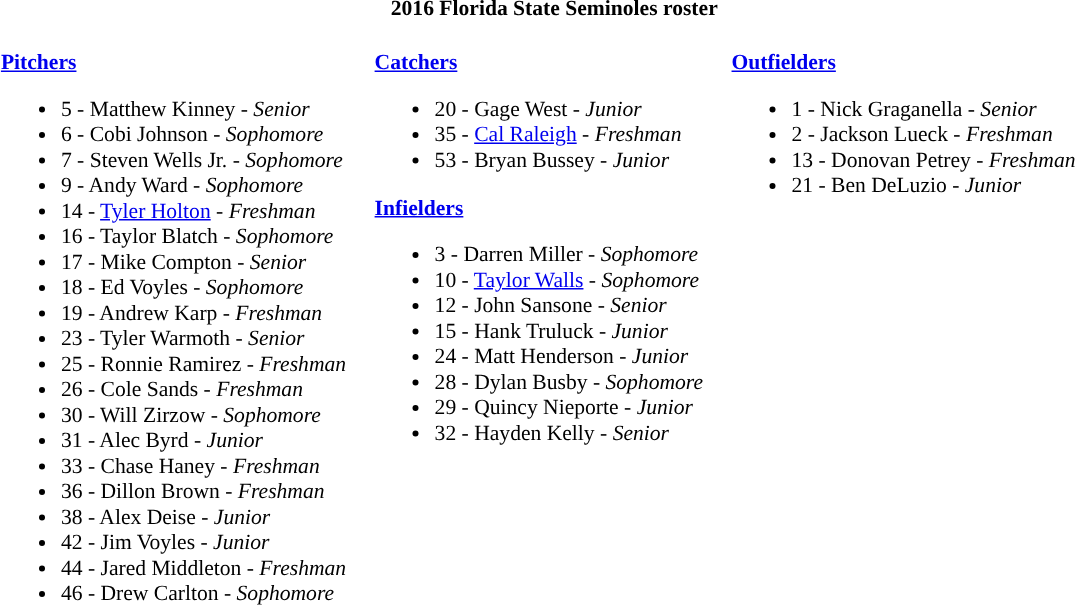<table class="toccolours" style="border-collapse:collapse; font-size:90%;">
<tr>
<th colspan=9>2016 Florida State Seminoles roster</th>
</tr>
<tr>
<td width="03"> </td>
<td valign="top"><br><strong><a href='#'>Pitchers</a></strong><ul><li>5 - Matthew Kinney -  <em>Senior</em></li><li>6 - Cobi Johnson - <em>Sophomore</em></li><li>7 - Steven Wells Jr. - <em>Sophomore</em></li><li>9 - Andy Ward -  <em>Sophomore</em></li><li>14 - <a href='#'>Tyler Holton</a> - <em>Freshman</em></li><li>16 - Taylor Blatch -  <em>Sophomore</em></li><li>17 - Mike Compton -  <em>Senior</em></li><li>18 - Ed Voyles	 -  <em>Sophomore</em></li><li>19 - Andrew Karp -  <em>Freshman</em></li><li>23 - Tyler Warmoth -  <em>Senior</em></li><li>25 - Ronnie Ramirez - <em>Freshman</em></li><li>26 - Cole Sands - <em>Freshman</em></li><li>30 - Will Zirzow -  <em>Sophomore</em></li><li>31 - Alec Byrd - <em>Junior</em></li><li>33 - Chase Haney - <em>Freshman</em></li><li>36 - Dillon Brown - <em>Freshman</em></li><li>38 - Alex Deise -  <em>Junior</em></li><li>42 - Jim Voyles - <em>Junior</em></li><li>44 - Jared Middleton - <em>Freshman</em></li><li>46 - Drew Carlton - <em>Sophomore</em></li></ul></td>
<td width="15"> </td>
<td valign="top"><br><strong><a href='#'>Catchers</a></strong><ul><li>20 - Gage West - <em>Junior</em></li><li>35 - <a href='#'>Cal Raleigh</a> - <em>Freshman</em></li><li>53 - Bryan Bussey - <em>Junior</em></li></ul><strong><a href='#'>Infielders</a></strong><ul><li>3 - Darren Miller - <em>Sophomore</em></li><li>10 - <a href='#'>Taylor Walls</a> - <em>Sophomore</em></li><li>12 - John Sansone - <em>Senior</em></li><li>15 - Hank Truluck - <em>Junior</em></li><li>24 - Matt Henderson - <em>Junior</em></li><li>28 - Dylan Busby - <em>Sophomore</em></li><li>29 - Quincy Nieporte - <em>Junior</em></li><li>32 - Hayden Kelly - <em>Senior</em></li></ul></td>
<td width="15"> </td>
<td valign="top"><br><strong><a href='#'>Outfielders</a></strong><ul><li>1 - Nick Graganella -  <em>Senior</em></li><li>2 - Jackson Lueck - <em>Freshman</em></li><li>13 - Donovan Petrey - <em>Freshman</em></li><li>21 - Ben DeLuzio - <em>Junior</em></li></ul></td>
<td width="25"> </td>
</tr>
</table>
